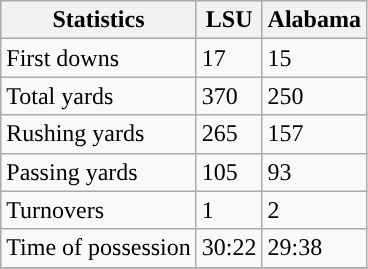<table class="wikitable" style="float: left;">
<tr>
<th>Statistics</th>
<th style=>LSU</th>
<th>Alabama</th>
</tr>
<tr>
<td>First downs</td>
<td>17</td>
<td>15</td>
</tr>
<tr>
<td>Total yards</td>
<td>370</td>
<td>250</td>
</tr>
<tr>
<td>Rushing yards</td>
<td>265</td>
<td>157</td>
</tr>
<tr>
<td>Passing yards</td>
<td>105</td>
<td>93</td>
</tr>
<tr>
<td>Turnovers</td>
<td>1</td>
<td>2</td>
</tr>
<tr>
<td>Time of possession</td>
<td>30:22</td>
<td>29:38</td>
</tr>
<tr>
</tr>
</table>
